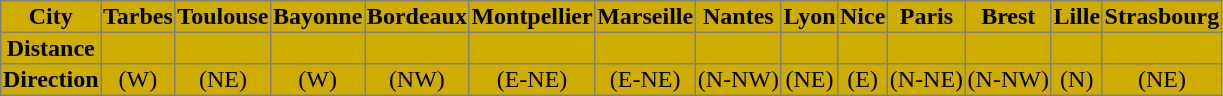<table bgcolor= cellpadding="4" cellspacing="0" border="1" style="font-size: 100%; border: gray solid 1px; border-collapse: collapse; text-align:center;">
<tr>
<th>City</th>
<th>Tarbes </th>
<th>Toulouse </th>
<th>Bayonne </th>
<th>Bordeaux </th>
<th>Montpellier </th>
<th>Marseille </th>
<th>Nantes </th>
<th>Lyon </th>
<th>Nice </th>
<th>Paris </th>
<th>Brest </th>
<th>Lille </th>
<th>Strasbourg </th>
</tr>
<tr>
<th>Distance</th>
<td></td>
<td></td>
<td></td>
<td></td>
<td></td>
<td></td>
<td></td>
<td></td>
<td></td>
<td></td>
<td></td>
<td></td>
<td></td>
</tr>
<tr>
<th>Direction</th>
<td>(W)</td>
<td>(NE)</td>
<td>(W)</td>
<td>(NW)</td>
<td>(E-NE)</td>
<td>(E-NE)</td>
<td>(N-NW)</td>
<td>(NE)</td>
<td>(E)</td>
<td>(N-NE)</td>
<td>(N-NW)</td>
<td>(N)</td>
<td>(NE)</td>
</tr>
</table>
